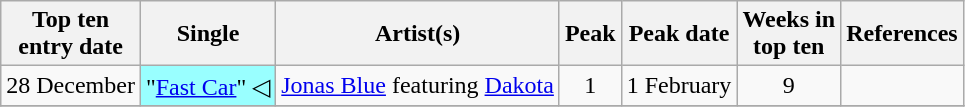<table class="wikitable sortable">
<tr>
<th>Top ten<br>entry date</th>
<th>Single</th>
<th>Artist(s)</th>
<th data-sort-type="number">Peak</th>
<th>Peak date</th>
<th data-sort-type="number">Weeks in<br>top ten</th>
<th>References</th>
</tr>
<tr>
<td>28 December</td>
<td style="background:#9ff;">"<a href='#'>Fast Car</a>" ◁</td>
<td><a href='#'>Jonas Blue</a> featuring <a href='#'>Dakota</a></td>
<td style="text-align:center;">1</td>
<td>1 February</td>
<td style="text-align:center;">9</td>
<td style="text-align:center;"></td>
</tr>
<tr>
</tr>
</table>
